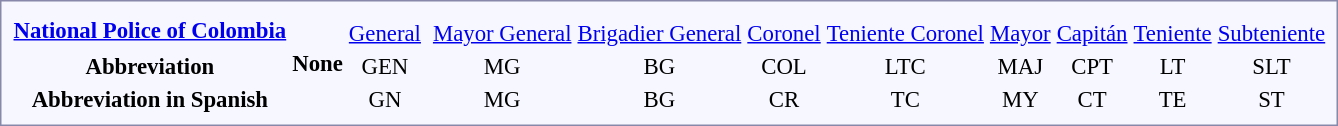<table style="border:1px solid #8888aa; background-color:#f7f8ff; padding:5px; font-size:95%; margin: 0px 12px 12px 0px;">
<tr style="text-align:center;">
<td rowspan=2><strong> <a href='#'>National Police of Colombia</a></strong></td>
<td colspan=2 rowspan=4><strong>None</strong></td>
<td colspan=2></td>
<td colspan=2 rowspan=4></td>
<td colspan=2></td>
<td colspan=2></td>
<td colspan=2></td>
<td colspan=2></td>
<td colspan=2></td>
<td colspan=2></td>
<td colspan=3></td>
<td colspan=3></td>
</tr>
<tr style="text-align:center;">
<td colspan=2><a href='#'>General</a></td>
<td colspan=2><a href='#'>Mayor General</a></td>
<td colspan=2><a href='#'>Brigadier General</a></td>
<td colspan=2><a href='#'>Coronel</a></td>
<td colspan=2><a href='#'>Teniente Coronel</a></td>
<td colspan=2><a href='#'>Mayor</a></td>
<td colspan=2><a href='#'>Capitán</a></td>
<td colspan=3><a href='#'>Teniente</a></td>
<td colspan=3><a href='#'>Subteniente</a></td>
</tr>
<tr style="text-align:center;">
<th>Abbreviation</th>
<td colspan=2>GEN</td>
<td colspan=2>MG</td>
<td colspan=2>BG</td>
<td colspan=2>COL</td>
<td colspan=2>LTC</td>
<td colspan=2>MAJ</td>
<td colspan=2>CPT</td>
<td colspan=3>LT</td>
<td colspan=3>SLT</td>
</tr>
<tr style="text-align:center;">
<th>Abbreviation in Spanish</th>
<td colspan=2>GN</td>
<td colspan=2>MG</td>
<td colspan=2>BG</td>
<td colspan=2>CR</td>
<td colspan=2>TC</td>
<td colspan=2>MY</td>
<td colspan=2>CT</td>
<td colspan=3>TE</td>
<td colspan=3>ST</td>
</tr>
</table>
